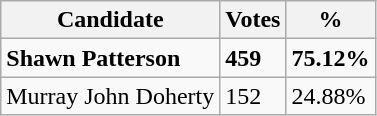<table class="wikitable">
<tr>
<th>Candidate</th>
<th>Votes</th>
<th>%</th>
</tr>
<tr>
<td><strong>Shawn Patterson</strong></td>
<td><strong>459</strong></td>
<td><strong>75.12%</strong></td>
</tr>
<tr>
<td>Murray John Doherty</td>
<td>152</td>
<td>24.88%</td>
</tr>
</table>
